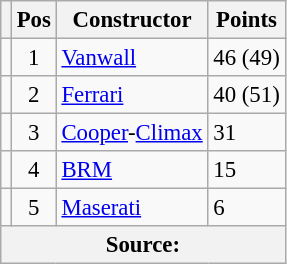<table class="wikitable" style="font-size: 95%;">
<tr>
<th></th>
<th>Pos</th>
<th>Constructor</th>
<th>Points</th>
</tr>
<tr>
<td align="left"></td>
<td align="center">1</td>
<td> <a href='#'>Vanwall</a></td>
<td align="left">46 (49)</td>
</tr>
<tr>
<td align="left"></td>
<td align="center">2</td>
<td> <a href='#'>Ferrari</a></td>
<td align="left">40 (51)</td>
</tr>
<tr>
<td align="left"></td>
<td align="center">3</td>
<td> <a href='#'>Cooper</a>-<a href='#'>Climax</a></td>
<td align="left">31</td>
</tr>
<tr>
<td align="left"></td>
<td align="center">4</td>
<td> <a href='#'>BRM</a></td>
<td align="left">15</td>
</tr>
<tr>
<td align="left"></td>
<td align="center">5</td>
<td> <a href='#'>Maserati</a></td>
<td align="left">6</td>
</tr>
<tr>
<th colspan=4>Source: </th>
</tr>
</table>
